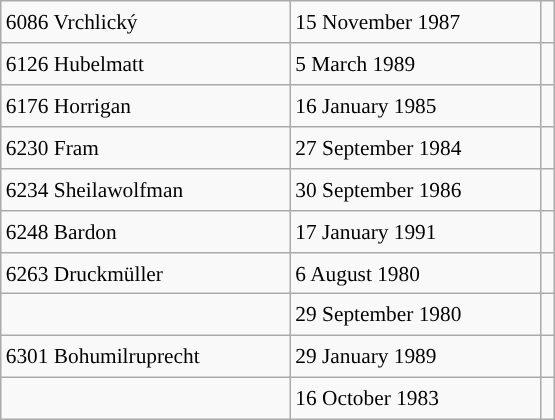<table class="wikitable" style="font-size: 89%; float: left; width: 26em; margin-right: 1em; height: 280px;">
<tr>
<td>6086 Vrchlický</td>
<td>15 November 1987</td>
<td></td>
</tr>
<tr>
<td>6126 Hubelmatt</td>
<td>5 March 1989</td>
<td></td>
</tr>
<tr>
<td>6176 Horrigan</td>
<td>16 January 1985</td>
<td></td>
</tr>
<tr>
<td>6230 Fram</td>
<td>27 September 1984</td>
<td></td>
</tr>
<tr>
<td>6234 Sheilawolfman</td>
<td>30 September 1986</td>
<td></td>
</tr>
<tr>
<td>6248 Bardon</td>
<td>17 January 1991</td>
<td></td>
</tr>
<tr>
<td>6263 Druckmüller</td>
<td>6 August 1980</td>
<td></td>
</tr>
<tr>
<td></td>
<td>29 September 1980</td>
<td></td>
</tr>
<tr>
<td>6301 Bohumilruprecht</td>
<td>29 January 1989</td>
<td></td>
</tr>
<tr>
<td></td>
<td>16 October 1983</td>
<td></td>
</tr>
</table>
